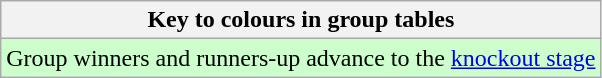<table class="wikitable">
<tr>
<th>Key to colours in group tables</th>
</tr>
<tr bgcolor="#ccffcc">
<td>Group winners and runners-up advance to the <a href='#'>knockout stage</a></td>
</tr>
</table>
